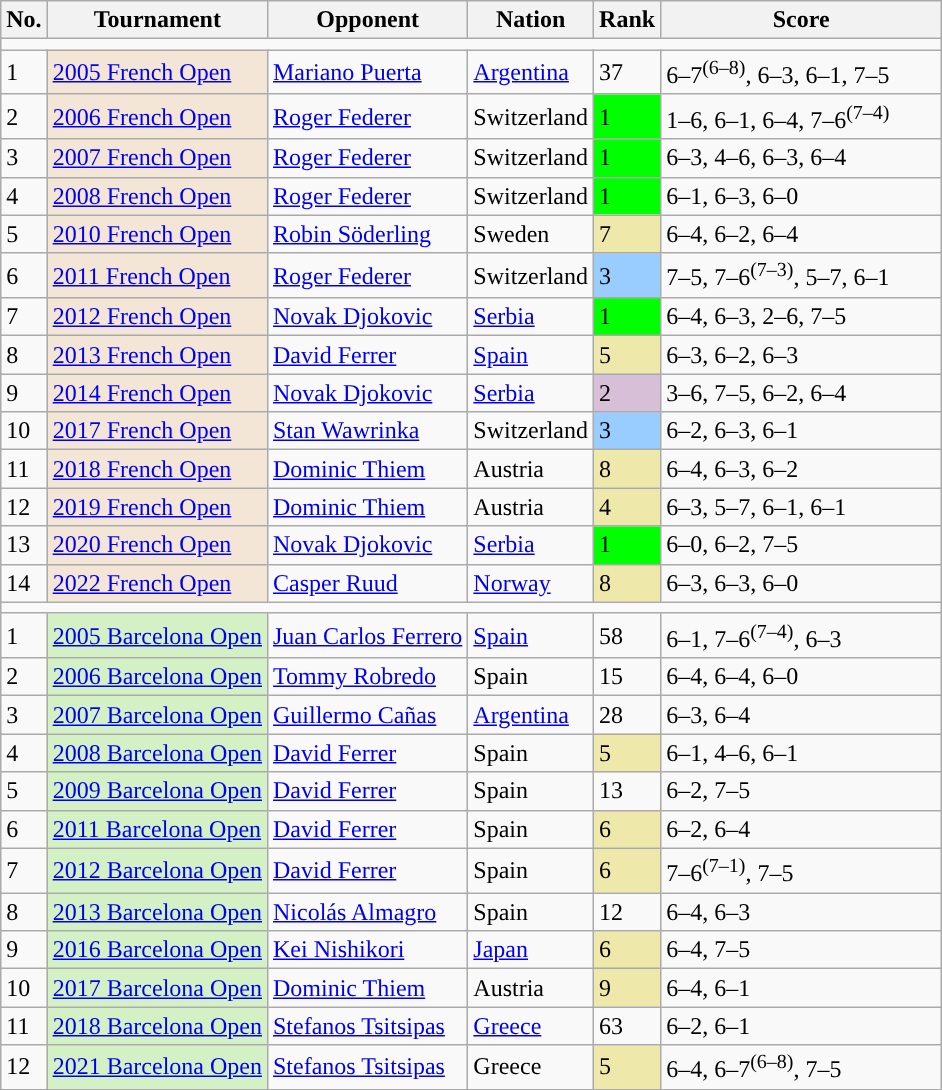<table class="wikitable sortable">
<tr>
<th>No.</th>
<th>Tournament</th>
<th>Opponent</th>
<th>Nation</th>
<th>Rank</th>
<th width="180">Score</th>
</tr>
<tr>
<td colspan="6"></td>
</tr>
<tr>
<td>1</td>
<td style="background:#f3e6d7;"><a href='#'>2005 French Open</a></td>
<td><a href='#'>Mariano Puerta</a></td>
<td> <a href='#'>Argentina</a></td>
<td>37</td>
<td>6–7<sup>(6–8)</sup>, 6–3, 6–1, 7–5</td>
</tr>
<tr>
<td>2</td>
<td style="background:#f3e6d7;"><a href='#'>2006 French Open</a></td>
<td><a href='#'>Roger Federer</a></td>
<td> Switzerland</td>
<td bgcolor=lime>1</td>
<td>1–6, 6–1, 6–4, 7–6<sup>(7–4)</sup></td>
</tr>
<tr>
<td>3</td>
<td style="background:#f3e6d7;"><a href='#'>2007 French Open</a></td>
<td><a href='#'>Roger Federer</a></td>
<td> Switzerland</td>
<td bgcolor=lime>1</td>
<td>6–3, 4–6, 6–3, 6–4</td>
</tr>
<tr>
<td>4</td>
<td style="background:#f3e6d7;"><a href='#'>2008 French Open</a></td>
<td><a href='#'>Roger Federer</a></td>
<td> Switzerland</td>
<td bgcolor=lime>1</td>
<td>6–1, 6–3, 6–0</td>
</tr>
<tr>
<td>5</td>
<td style="background:#f3e6d7;"><a href='#'>2010 French Open</a></td>
<td><a href='#'>Robin Söderling</a></td>
<td> Sweden</td>
<td bgcolor=EEE8AA>7</td>
<td>6–4, 6–2, 6–4</td>
</tr>
<tr>
<td>6</td>
<td style="background:#f3e6d7;"><a href='#'>2011 French Open</a></td>
<td><a href='#'>Roger Federer</a></td>
<td> Switzerland</td>
<td bgcolor=99ccff>3</td>
<td>7–5, 7–6<sup>(7–3)</sup>, 5–7, 6–1</td>
</tr>
<tr>
<td>7</td>
<td style="background:#f3e6d7;"><a href='#'>2012 French Open</a></td>
<td><a href='#'>Novak Djokovic</a></td>
<td> <a href='#'>Serbia</a></td>
<td bgcolor=lime>1</td>
<td>6–4, 6–3, 2–6, 7–5</td>
</tr>
<tr>
<td>8</td>
<td style="background:#f3e6d7;"><a href='#'>2013 French Open</a></td>
<td><a href='#'>David Ferrer</a></td>
<td> <a href='#'>Spain</a></td>
<td bgcolor=EEE8AA>5</td>
<td>6–3, 6–2, 6–3</td>
</tr>
<tr>
<td>9</td>
<td style="background:#f3e6d7;"><a href='#'>2014 French Open</a></td>
<td><a href='#'>Novak Djokovic</a></td>
<td> <a href='#'>Serbia</a></td>
<td bgcolor=thistle>2</td>
<td>3–6, 7–5, 6–2, 6–4</td>
</tr>
<tr>
<td>10</td>
<td style="background:#f3e6d7;"><a href='#'>2017 French Open</a></td>
<td><a href='#'>Stan Wawrinka</a></td>
<td> Switzerland</td>
<td bgcolor=99ccff>3</td>
<td>6–2, 6–3, 6–1</td>
</tr>
<tr>
<td>11</td>
<td style="background:#f3e6d7;"><a href='#'>2018 French Open</a></td>
<td><a href='#'>Dominic Thiem</a></td>
<td> Austria</td>
<td bgcolor=EEE8AA>8</td>
<td>6–4, 6–3, 6–2</td>
</tr>
<tr>
<td>12</td>
<td style="background:#f3e6d7;"><a href='#'>2019 French Open</a></td>
<td><a href='#'>Dominic Thiem</a></td>
<td> Austria</td>
<td bgcolor=EEE8AA>4</td>
<td>6–3, 5–7, 6–1, 6–1</td>
</tr>
<tr>
<td>13</td>
<td style="background:#f3e6d7;"><a href='#'>2020 French Open</a></td>
<td><a href='#'>Novak Djokovic</a></td>
<td> <a href='#'>Serbia</a></td>
<td bgcolor=lime>1</td>
<td>6–0, 6–2, 7–5</td>
</tr>
<tr>
<td>14</td>
<td style="background:#f3e6d7;"><a href='#'>2022 French Open</a></td>
<td><a href='#'>Casper Ruud</a></td>
<td> <a href='#'>Norway</a></td>
<td bgcolor=EEE8AA>8</td>
<td>6–3, 6–3, 6–0</td>
</tr>
<tr>
<td colspan="6"></td>
</tr>
<tr>
<td>1</td>
<td style="background:#d4f1c5"><a href='#'>2005 Barcelona Open</a></td>
<td><a href='#'>Juan Carlos Ferrero</a></td>
<td> <a href='#'>Spain</a></td>
<td>58</td>
<td>6–1, 7–6<sup>(7–4)</sup>, 6–3</td>
</tr>
<tr>
<td>2</td>
<td style="background:#d4f1c5"><a href='#'>2006 Barcelona Open</a></td>
<td><a href='#'>Tommy Robredo</a></td>
<td> Spain</td>
<td>15</td>
<td>6–4, 6–4, 6–0</td>
</tr>
<tr>
<td>3</td>
<td style="background:#d4f1c5"><a href='#'>2007 Barcelona Open</a></td>
<td><a href='#'>Guillermo Cañas</a></td>
<td> <a href='#'>Argentina</a></td>
<td>28</td>
<td>6–3, 6–4</td>
</tr>
<tr>
<td>4</td>
<td style="background:#d4f1c5"><a href='#'>2008 Barcelona Open</a></td>
<td><a href='#'>David Ferrer</a></td>
<td> Spain</td>
<td bgcolor=EEE8AA>5</td>
<td>6–1, 4–6, 6–1</td>
</tr>
<tr>
<td>5</td>
<td style="background:#d4f1c5"><a href='#'>2009 Barcelona Open</a></td>
<td><a href='#'>David Ferrer</a></td>
<td> Spain</td>
<td>13</td>
<td>6–2, 7–5</td>
</tr>
<tr>
<td>6</td>
<td style="background:#d4f1c5"><a href='#'>2011 Barcelona Open</a></td>
<td><a href='#'>David Ferrer</a></td>
<td> Spain</td>
<td bgcolor=EEE8AA>6</td>
<td>6–2, 6–4</td>
</tr>
<tr>
<td>7</td>
<td style="background:#d4f1c5"><a href='#'>2012 Barcelona Open</a></td>
<td><a href='#'>David Ferrer</a></td>
<td> Spain</td>
<td bgcolor=EEE8AA>6</td>
<td>7–6<sup>(7–1)</sup>, 7–5</td>
</tr>
<tr>
<td>8</td>
<td style="background:#d4f1c5"><a href='#'>2013 Barcelona Open</a></td>
<td><a href='#'>Nicolás Almagro</a></td>
<td> Spain</td>
<td>12</td>
<td>6–4, 6–3</td>
</tr>
<tr>
<td>9</td>
<td style="background:#d4f1c5"><a href='#'>2016 Barcelona Open</a></td>
<td><a href='#'>Kei Nishikori</a></td>
<td> <a href='#'>Japan</a></td>
<td bgcolor=EEE8AA>6</td>
<td>6–4, 7–5</td>
</tr>
<tr>
<td>10</td>
<td style="background:#d4f1c5"><a href='#'>2017 Barcelona Open</a></td>
<td><a href='#'>Dominic Thiem</a></td>
<td> Austria</td>
<td bgcolor=EEE8AA>9</td>
<td>6–4, 6–1</td>
</tr>
<tr>
<td>11</td>
<td style="background:#d4f1c5"><a href='#'>2018 Barcelona Open</a></td>
<td><a href='#'>Stefanos Tsitsipas</a></td>
<td> <a href='#'>Greece</a></td>
<td>63</td>
<td>6–2, 6–1</td>
</tr>
<tr>
<td>12</td>
<td style="background:#d4f1c5"><a href='#'>2021 Barcelona Open</a></td>
<td><a href='#'>Stefanos Tsitsipas</a></td>
<td> Greece</td>
<td bgcolor=EEE8AA>5</td>
<td>6–4, 6–7<sup>(6–8)</sup>, 7–5</td>
</tr>
</table>
